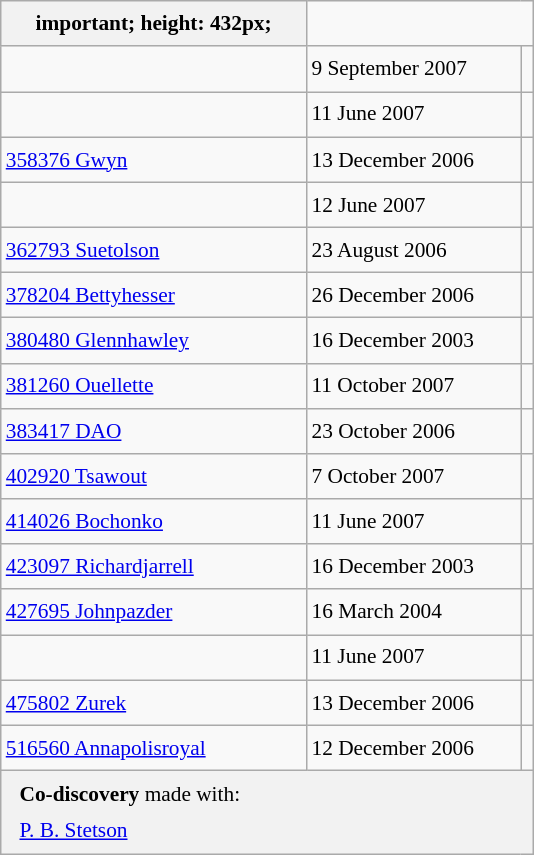<table class="wikitable" style="font-size: 89%; float: left; width: 25em; margin-right: 1em; line-height: 1.65em">
<tr>
<th>important; height: 432px;</th>
</tr>
<tr>
<td></td>
<td>9 September 2007</td>
<td></td>
</tr>
<tr>
<td></td>
<td>11 June 2007</td>
<td></td>
</tr>
<tr>
<td><a href='#'>358376 Gwyn</a></td>
<td>13 December 2006</td>
<td></td>
</tr>
<tr>
<td></td>
<td>12 June 2007</td>
<td></td>
</tr>
<tr>
<td><a href='#'>362793 Suetolson</a></td>
<td>23 August 2006</td>
<td></td>
</tr>
<tr>
<td><a href='#'>378204 Bettyhesser</a></td>
<td>26 December 2006</td>
<td></td>
</tr>
<tr>
<td><a href='#'>380480 Glennhawley</a></td>
<td>16 December 2003</td>
<td></td>
</tr>
<tr>
<td><a href='#'>381260 Ouellette</a></td>
<td>11 October 2007</td>
<td></td>
</tr>
<tr>
<td><a href='#'>383417 DAO</a></td>
<td>23 October 2006</td>
<td></td>
</tr>
<tr>
<td><a href='#'>402920 Tsawout</a></td>
<td>7 October 2007</td>
<td></td>
</tr>
<tr>
<td><a href='#'>414026 Bochonko</a></td>
<td>11 June 2007</td>
<td></td>
</tr>
<tr>
<td><a href='#'>423097 Richardjarrell</a></td>
<td>16 December 2003</td>
<td></td>
</tr>
<tr>
<td><a href='#'>427695 Johnpazder</a></td>
<td>16 March 2004</td>
<td></td>
</tr>
<tr>
<td></td>
<td>11 June 2007</td>
<td></td>
</tr>
<tr>
<td><a href='#'>475802 Zurek</a></td>
<td>13 December 2006</td>
<td></td>
</tr>
<tr>
<td><a href='#'>516560 Annapolisroyal</a></td>
<td>12 December 2006</td>
<td></td>
</tr>
<tr>
<th colspan=3 style="font-weight: normal; text-align: left; padding: 4px 12px;"><strong>Co-discovery</strong> made with:<br> <a href='#'>P. B. Stetson</a></th>
</tr>
</table>
